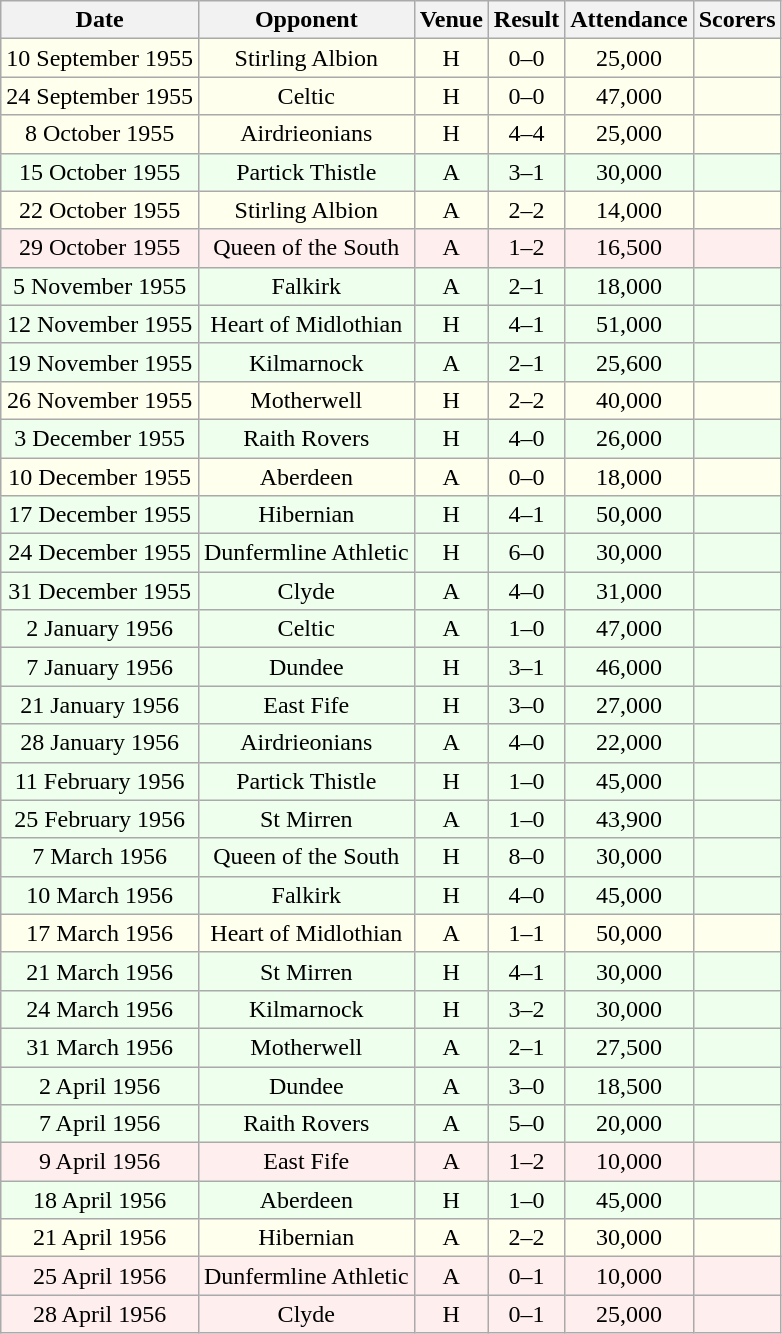<table class="wikitable sortable" style="font-size:100%; text-align:center">
<tr>
<th>Date</th>
<th>Opponent</th>
<th>Venue</th>
<th>Result</th>
<th>Attendance</th>
<th>Scorers</th>
</tr>
<tr bgcolor = "#FFFFEE">
<td>10 September 1955</td>
<td>Stirling Albion</td>
<td>H</td>
<td>0–0</td>
<td>25,000</td>
<td></td>
</tr>
<tr bgcolor = "#FFFFEE">
<td>24 September 1955</td>
<td>Celtic</td>
<td>H</td>
<td>0–0</td>
<td>47,000</td>
<td></td>
</tr>
<tr bgcolor = "#FFFFEE">
<td>8 October 1955</td>
<td>Airdrieonians</td>
<td>H</td>
<td>4–4</td>
<td>25,000</td>
<td></td>
</tr>
<tr bgcolor = "#EEFFEE">
<td>15 October 1955</td>
<td>Partick Thistle</td>
<td>A</td>
<td>3–1</td>
<td>30,000</td>
<td></td>
</tr>
<tr bgcolor = "#FFFFEE">
<td>22 October 1955</td>
<td>Stirling Albion</td>
<td>A</td>
<td>2–2</td>
<td>14,000</td>
<td></td>
</tr>
<tr bgcolor = "#FFEEEE">
<td>29 October 1955</td>
<td>Queen of the South</td>
<td>A</td>
<td>1–2</td>
<td>16,500</td>
<td></td>
</tr>
<tr bgcolor = "#EEFFEE">
<td>5 November 1955</td>
<td>Falkirk</td>
<td>A</td>
<td>2–1</td>
<td>18,000</td>
<td></td>
</tr>
<tr bgcolor = "#EEFFEE">
<td>12 November 1955</td>
<td>Heart of Midlothian</td>
<td>H</td>
<td>4–1</td>
<td>51,000</td>
<td></td>
</tr>
<tr bgcolor = "#EEFFEE">
<td>19 November 1955</td>
<td>Kilmarnock</td>
<td>A</td>
<td>2–1</td>
<td>25,600</td>
<td></td>
</tr>
<tr bgcolor = "#FFFFEE">
<td>26 November 1955</td>
<td>Motherwell</td>
<td>H</td>
<td>2–2</td>
<td>40,000</td>
<td></td>
</tr>
<tr bgcolor = "#EEFFEE">
<td>3 December 1955</td>
<td>Raith Rovers</td>
<td>H</td>
<td>4–0</td>
<td>26,000</td>
<td></td>
</tr>
<tr bgcolor = "#FFFFEE">
<td>10 December 1955</td>
<td>Aberdeen</td>
<td>A</td>
<td>0–0</td>
<td>18,000</td>
<td></td>
</tr>
<tr bgcolor = "#EEFFEE">
<td>17 December 1955</td>
<td>Hibernian</td>
<td>H</td>
<td>4–1</td>
<td>50,000</td>
<td></td>
</tr>
<tr bgcolor = "#EEFFEE">
<td>24 December 1955</td>
<td>Dunfermline Athletic</td>
<td>H</td>
<td>6–0</td>
<td>30,000</td>
<td></td>
</tr>
<tr bgcolor = "#EEFFEE">
<td>31 December 1955</td>
<td>Clyde</td>
<td>A</td>
<td>4–0</td>
<td>31,000</td>
<td></td>
</tr>
<tr bgcolor = "#EEFFEE">
<td>2 January 1956</td>
<td>Celtic</td>
<td>A</td>
<td>1–0</td>
<td>47,000</td>
<td></td>
</tr>
<tr bgcolor = "#EEFFEE">
<td>7 January 1956</td>
<td>Dundee</td>
<td>H</td>
<td>3–1</td>
<td>46,000</td>
<td></td>
</tr>
<tr bgcolor = "#EEFFEE">
<td>21 January 1956</td>
<td>East Fife</td>
<td>H</td>
<td>3–0</td>
<td>27,000</td>
<td></td>
</tr>
<tr bgcolor = "#EEFFEE">
<td>28 January 1956</td>
<td>Airdrieonians</td>
<td>A</td>
<td>4–0</td>
<td>22,000</td>
<td></td>
</tr>
<tr bgcolor = "#EEFFEE">
<td>11 February 1956</td>
<td>Partick Thistle</td>
<td>H</td>
<td>1–0</td>
<td>45,000</td>
<td></td>
</tr>
<tr bgcolor = "#EEFFEE">
<td>25 February 1956</td>
<td>St Mirren</td>
<td>A</td>
<td>1–0</td>
<td>43,900</td>
<td></td>
</tr>
<tr bgcolor = "#EEFFEE">
<td>7 March 1956</td>
<td>Queen of the South</td>
<td>H</td>
<td>8–0</td>
<td>30,000</td>
<td></td>
</tr>
<tr bgcolor = "#EEFFEE">
<td>10 March 1956</td>
<td>Falkirk</td>
<td>H</td>
<td>4–0</td>
<td>45,000</td>
<td></td>
</tr>
<tr bgcolor = "#FFFFEE">
<td>17 March 1956</td>
<td>Heart of Midlothian</td>
<td>A</td>
<td>1–1</td>
<td>50,000</td>
<td></td>
</tr>
<tr bgcolor = "#EEFFEE">
<td>21 March 1956</td>
<td>St Mirren</td>
<td>H</td>
<td>4–1</td>
<td>30,000</td>
<td></td>
</tr>
<tr bgcolor = "#EEFFEE">
<td>24 March 1956</td>
<td>Kilmarnock</td>
<td>H</td>
<td>3–2</td>
<td>30,000</td>
<td></td>
</tr>
<tr bgcolor = "#EEFFEE">
<td>31 March 1956</td>
<td>Motherwell</td>
<td>A</td>
<td>2–1</td>
<td>27,500</td>
<td></td>
</tr>
<tr bgcolor = "#EEFFEE">
<td>2 April 1956</td>
<td>Dundee</td>
<td>A</td>
<td>3–0</td>
<td>18,500</td>
<td></td>
</tr>
<tr bgcolor = "#EEFFEE">
<td>7 April 1956</td>
<td>Raith Rovers</td>
<td>A</td>
<td>5–0</td>
<td>20,000</td>
<td></td>
</tr>
<tr bgcolor = "#FFEEEE">
<td>9 April 1956</td>
<td>East Fife</td>
<td>A</td>
<td>1–2</td>
<td>10,000</td>
<td></td>
</tr>
<tr bgcolor = "#EEFFEE">
<td>18 April 1956</td>
<td>Aberdeen</td>
<td>H</td>
<td>1–0</td>
<td>45,000</td>
<td></td>
</tr>
<tr bgcolor = "#FFFFEE">
<td>21 April 1956</td>
<td>Hibernian</td>
<td>A</td>
<td>2–2</td>
<td>30,000</td>
<td></td>
</tr>
<tr bgcolor = "#FFEEEE">
<td>25 April 1956</td>
<td>Dunfermline Athletic</td>
<td>A</td>
<td>0–1</td>
<td>10,000</td>
<td></td>
</tr>
<tr bgcolor = "#FFEEEE">
<td>28 April 1956</td>
<td>Clyde</td>
<td>H</td>
<td>0–1</td>
<td>25,000</td>
<td></td>
</tr>
</table>
